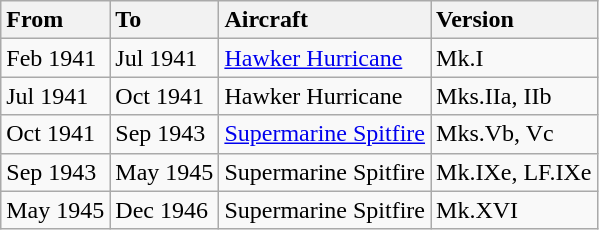<table class="wikitable">
<tr>
<th style="text-align: left;">From</th>
<th style="text-align: left;">To</th>
<th style="text-align: left;">Aircraft</th>
<th style="text-align: left;">Version</th>
</tr>
<tr>
<td>Feb 1941</td>
<td>Jul 1941</td>
<td><a href='#'>Hawker Hurricane</a></td>
<td>Mk.I</td>
</tr>
<tr>
<td>Jul 1941</td>
<td>Oct 1941</td>
<td>Hawker Hurricane</td>
<td>Mks.IIa, IIb</td>
</tr>
<tr>
<td>Oct 1941</td>
<td>Sep 1943</td>
<td><a href='#'>Supermarine Spitfire</a></td>
<td>Mks.Vb, Vc</td>
</tr>
<tr>
<td>Sep 1943</td>
<td>May 1945</td>
<td>Supermarine Spitfire</td>
<td>Mk.IXe, LF.IXe</td>
</tr>
<tr>
<td>May 1945</td>
<td>Dec 1946</td>
<td>Supermarine Spitfire</td>
<td>Mk.XVI</td>
</tr>
</table>
